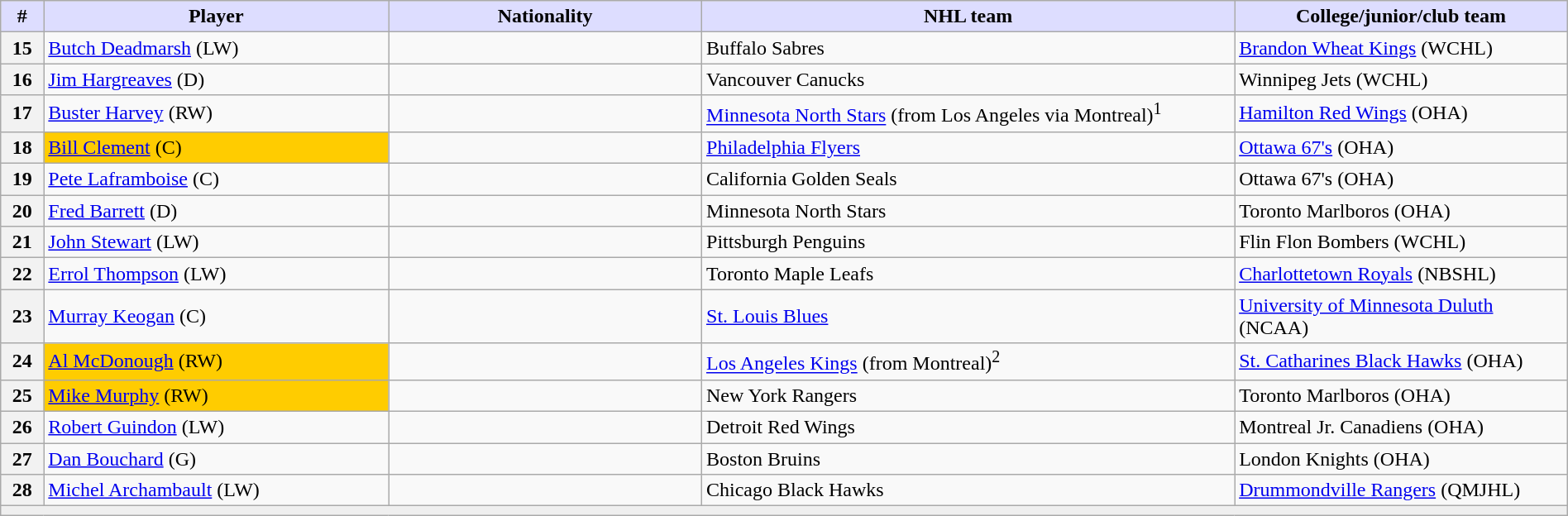<table class="wikitable" style="width: 100%">
<tr>
<th style="background:#ddf; width:2.75%;">#</th>
<th style="background:#ddf; width:22.0%;">Player</th>
<th style="background:#ddf; width:20.0%;">Nationality</th>
<th style="background:#ddf; width:34.0%;">NHL team</th>
<th style="background:#ddf; width:100.0%;">College/junior/club team</th>
</tr>
<tr>
<th>15</th>
<td><a href='#'>Butch Deadmarsh</a> (LW)</td>
<td></td>
<td>Buffalo Sabres</td>
<td><a href='#'>Brandon Wheat Kings</a> (WCHL)</td>
</tr>
<tr>
<th>16</th>
<td><a href='#'>Jim Hargreaves</a> (D)</td>
<td></td>
<td>Vancouver Canucks</td>
<td>Winnipeg Jets (WCHL)</td>
</tr>
<tr>
<th>17</th>
<td><a href='#'>Buster Harvey</a> (RW)</td>
<td></td>
<td><a href='#'>Minnesota North Stars</a> (from Los Angeles via Montreal)<sup>1</sup></td>
<td><a href='#'>Hamilton Red Wings</a> (OHA)</td>
</tr>
<tr>
<th>18</th>
<td bgcolor="#FFCC00"><a href='#'>Bill Clement</a> (C)</td>
<td></td>
<td><a href='#'>Philadelphia Flyers</a></td>
<td><a href='#'>Ottawa 67's</a> (OHA)</td>
</tr>
<tr>
<th>19</th>
<td><a href='#'>Pete Laframboise</a> (C)</td>
<td></td>
<td>California Golden Seals</td>
<td>Ottawa 67's (OHA)</td>
</tr>
<tr>
<th>20</th>
<td><a href='#'>Fred Barrett</a> (D)</td>
<td></td>
<td>Minnesota North Stars</td>
<td>Toronto Marlboros (OHA)</td>
</tr>
<tr>
<th>21</th>
<td><a href='#'>John Stewart</a> (LW)</td>
<td></td>
<td>Pittsburgh Penguins</td>
<td>Flin Flon Bombers (WCHL)</td>
</tr>
<tr>
<th>22</th>
<td><a href='#'>Errol Thompson</a> (LW)</td>
<td></td>
<td>Toronto Maple Leafs</td>
<td><a href='#'>Charlottetown Royals</a> (NBSHL)</td>
</tr>
<tr>
<th>23</th>
<td><a href='#'>Murray Keogan</a> (C)</td>
<td></td>
<td><a href='#'>St. Louis Blues</a></td>
<td><a href='#'>University of Minnesota Duluth</a> (NCAA)</td>
</tr>
<tr>
<th>24</th>
<td bgcolor="#FFCC00"><a href='#'>Al McDonough</a> (RW)</td>
<td></td>
<td><a href='#'>Los Angeles Kings</a> (from Montreal)<sup>2</sup></td>
<td><a href='#'>St. Catharines Black Hawks</a>  (OHA)</td>
</tr>
<tr>
<th>25</th>
<td bgcolor="#FFCC00"><a href='#'>Mike Murphy</a> (RW)</td>
<td></td>
<td>New York Rangers</td>
<td>Toronto Marlboros (OHA)</td>
</tr>
<tr>
<th>26</th>
<td><a href='#'>Robert Guindon</a> (LW)</td>
<td></td>
<td>Detroit Red Wings</td>
<td>Montreal Jr. Canadiens (OHA)</td>
</tr>
<tr>
<th>27</th>
<td><a href='#'>Dan Bouchard</a> (G)</td>
<td></td>
<td>Boston Bruins</td>
<td>London Knights (OHA)</td>
</tr>
<tr>
<th>28</th>
<td><a href='#'>Michel Archambault</a> (LW)</td>
<td></td>
<td>Chicago Black Hawks</td>
<td><a href='#'>Drummondville Rangers</a> (QMJHL)</td>
</tr>
<tr>
<td align=center colspan="6" bgcolor="#efefef"></td>
</tr>
</table>
